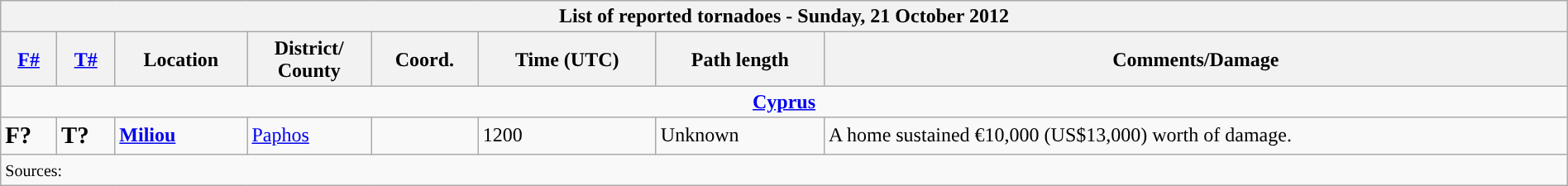<table class="wikitable collapsible" width="100%">
<tr>
<th colspan="8">List of reported tornadoes - Sunday, 21 October 2012</th>
</tr>
<tr>
<th><a href='#'>F#</a></th>
<th><a href='#'>T#</a></th>
<th>Location</th>
<th>District/<br>County</th>
<th>Coord.</th>
<th>Time (UTC)</th>
<th>Path length</th>
<th>Comments/Damage</th>
</tr>
<tr>
<td colspan="8" align=center><strong><a href='#'>Cyprus</a></strong></td>
</tr>
<tr>
<td><big><strong>F?</strong></big></td>
<td><big><strong>T?</strong></big></td>
<td><strong><a href='#'>Miliou</a></strong></td>
<td><a href='#'>Paphos</a></td>
<td></td>
<td>1200</td>
<td>Unknown</td>
<td>A home sustained €10,000 (US$13,000) worth of damage.</td>
</tr>
<tr>
<td colspan="8"><small>Sources:  </small></td>
</tr>
</table>
